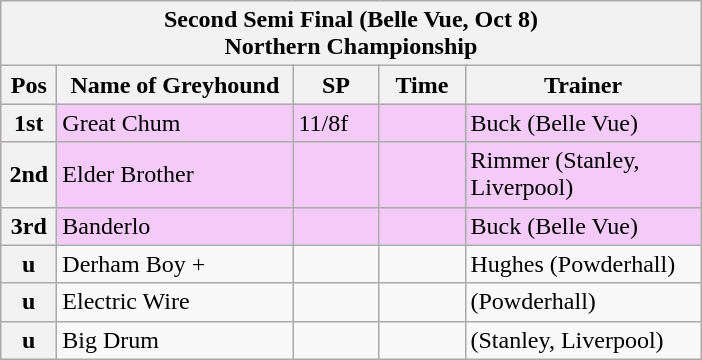<table class="wikitable">
<tr>
<th colspan="6">Second Semi Final (Belle Vue, Oct 8)<br>Northern Championship</th>
</tr>
<tr>
<th width=30>Pos</th>
<th width=150>Name of Greyhound</th>
<th width=50>SP</th>
<th width=50>Time</th>
<th width=150>Trainer</th>
</tr>
<tr style="background: #f4caf9;">
<th>1st</th>
<td>Great Chum</td>
<td>11/8f</td>
<td></td>
<td>Buck (Belle Vue)</td>
</tr>
<tr style="background: #f4caf9;">
<th>2nd</th>
<td>Elder Brother</td>
<td></td>
<td></td>
<td>Rimmer (Stanley, Liverpool)</td>
</tr>
<tr style="background: #f4caf9;">
<th>3rd</th>
<td>Banderlo</td>
<td></td>
<td></td>
<td>Buck (Belle Vue)</td>
</tr>
<tr>
<th>u</th>
<td>Derham Boy +</td>
<td></td>
<td></td>
<td>Hughes (Powderhall)</td>
</tr>
<tr>
<th>u</th>
<td>Electric Wire</td>
<td></td>
<td></td>
<td>(Powderhall)</td>
</tr>
<tr>
<th>u</th>
<td>Big Drum</td>
<td></td>
<td></td>
<td>(Stanley, Liverpool)</td>
</tr>
</table>
